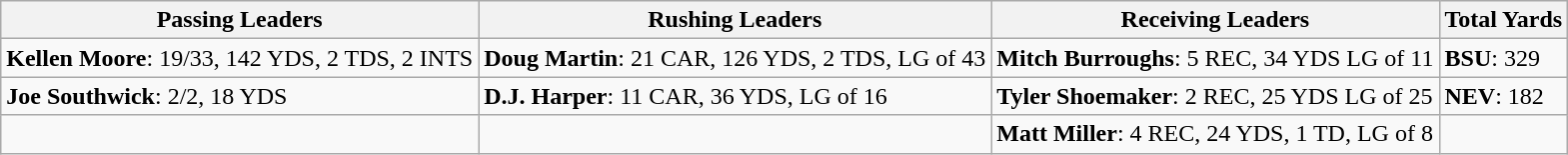<table class="wikitable">
<tr>
<th>Passing Leaders</th>
<th>Rushing Leaders</th>
<th>Receiving Leaders</th>
<th>Total Yards</th>
</tr>
<tr>
<td><strong>Kellen Moore</strong>: 19/33, 142 YDS, 2 TDS, 2 INTS</td>
<td><strong>Doug Martin</strong>: 21 CAR, 126 YDS, 2 TDS, LG of 43</td>
<td><strong>Mitch Burroughs</strong>: 5 REC, 34 YDS LG of 11</td>
<td><strong>BSU</strong>: 329</td>
</tr>
<tr>
<td><strong>Joe Southwick</strong>: 2/2, 18 YDS</td>
<td><strong>D.J. Harper</strong>: 11 CAR, 36 YDS, LG of 16</td>
<td><strong>Tyler Shoemaker</strong>: 2 REC, 25 YDS LG of 25</td>
<td><strong>NEV</strong>: 182</td>
</tr>
<tr>
<td></td>
<td></td>
<td><strong>Matt Miller</strong>: 4 REC, 24 YDS, 1 TD, LG of 8</td>
<td></td>
</tr>
</table>
